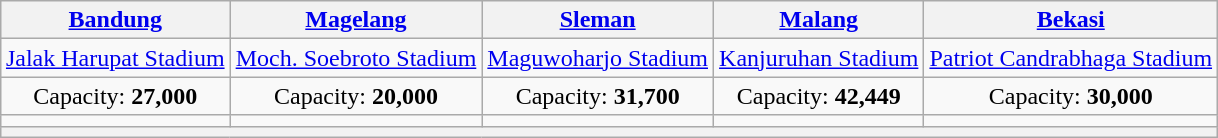<table class="wikitable" style="margin:1em auto; text-align:center;">
<tr>
<th><a href='#'>Bandung</a></th>
<th><a href='#'>Magelang</a></th>
<th><a href='#'>Sleman</a></th>
<th><a href='#'>Malang</a></th>
<th><a href='#'>Bekasi</a></th>
</tr>
<tr>
<td><a href='#'>Jalak Harupat Stadium</a></td>
<td><a href='#'>Moch. Soebroto Stadium</a></td>
<td><a href='#'>Maguwoharjo Stadium</a></td>
<td><a href='#'>Kanjuruhan Stadium</a></td>
<td><a href='#'>Patriot Candrabhaga Stadium</a></td>
</tr>
<tr>
<td>Capacity: <strong>27,000</strong></td>
<td>Capacity: <strong>20,000</strong></td>
<td>Capacity: <strong>31,700</strong></td>
<td>Capacity: <strong>42,449</strong></td>
<td>Capacity: <strong>30,000</strong></td>
</tr>
<tr>
<td></td>
<td></td>
<td></td>
<td></td>
<td></td>
</tr>
<tr>
<th colspan=5></th>
</tr>
</table>
